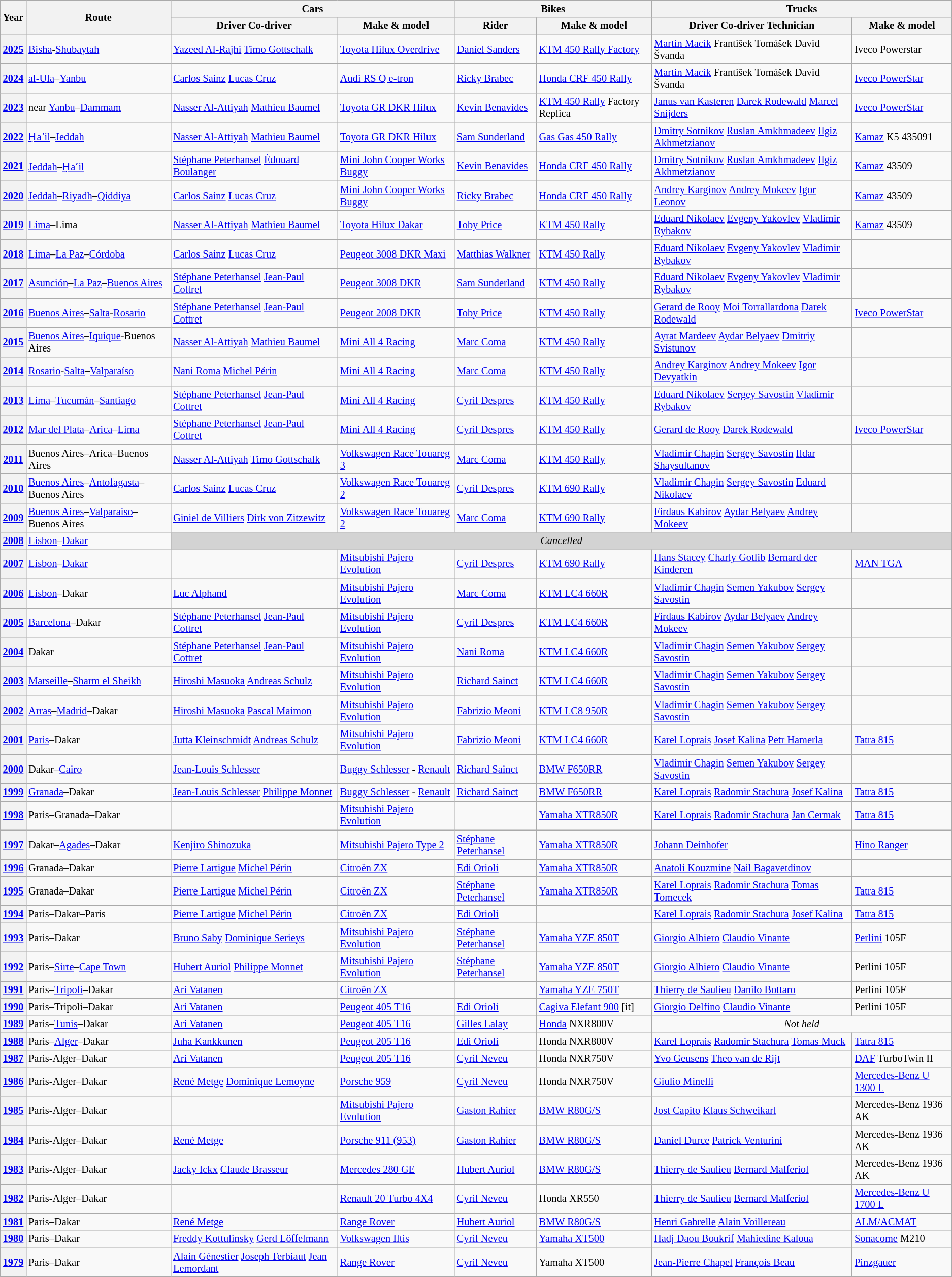<table class="wikitable" style="font-size:85%;">
<tr>
<th rowspan=2>Year</th>
<th rowspan=2>Route</th>
<th colspan=2>Cars</th>
<th colspan=2>Bikes</th>
<th colspan=2>Trucks</th>
</tr>
<tr>
<th>Driver Co-driver</th>
<th>Make & model</th>
<th>Rider</th>
<th>Make & model</th>
<th>Driver Co-driver Technician</th>
<th>Make & model</th>
</tr>
<tr>
<th><a href='#'>2025</a></th>
<td><a href='#'>Bisha</a>-<a href='#'>Shubaytah</a></td>
<td> <a href='#'>Yazeed Al-Rajhi</a>  <a href='#'>Timo Gottschalk</a></td>
<td><a href='#'>Toyota Hilux Overdrive</a></td>
<td> <a href='#'>Daniel Sanders</a></td>
<td><a href='#'>KTM 450 Rally Factory</a></td>
<td> <a href='#'>Martin Macík</a>  František Tomášek    David Švanda</td>
<td>Iveco Powerstar</td>
</tr>
<tr>
<th><a href='#'>2024</a></th>
<td><a href='#'>al-Ula</a>–<a href='#'>Yanbu</a></td>
<td> <a href='#'>Carlos Sainz</a>  <a href='#'>Lucas Cruz</a></td>
<td><a href='#'>Audi RS Q e-tron</a></td>
<td> <a href='#'>Ricky Brabec</a></td>
<td><a href='#'>Honda CRF 450 Rally</a></td>
<td> <a href='#'>Martin Macík</a>  František Tomášek    David Švanda</td>
<td><a href='#'>Iveco PowerStar</a></td>
</tr>
<tr>
<th><a href='#'>2023</a></th>
<td>near <a href='#'>Yanbu</a>–<a href='#'>Dammam</a></td>
<td> <a href='#'>Nasser Al-Attiyah</a>  <a href='#'>Mathieu Baumel</a></td>
<td><a href='#'>Toyota GR DKR Hilux</a></td>
<td> <a href='#'>Kevin Benavides</a></td>
<td><a href='#'>KTM 450 Rally</a> Factory Replica</td>
<td> <a href='#'>Janus van Kasteren</a>  <a href='#'>Darek Rodewald</a>  <a href='#'>Marcel Snijders</a></td>
<td><a href='#'>Iveco PowerStar</a></td>
</tr>
<tr>
<th><a href='#'>2022</a></th>
<td><a href='#'>Ḥaʼil</a>–<a href='#'>Jeddah</a></td>
<td> <a href='#'>Nasser Al-Attiyah</a>  <a href='#'>Mathieu Baumel</a></td>
<td><a href='#'>Toyota GR DKR Hilux</a></td>
<td> <a href='#'>Sam Sunderland</a></td>
<td><a href='#'>Gas Gas 450 Rally</a></td>
<td> <a href='#'>Dmitry Sotnikov</a>  <a href='#'>Ruslan Amkhmadeev</a>  <a href='#'>Ilgiz Akhmetzianov</a></td>
<td><a href='#'>Kamaz</a> K5 435091</td>
</tr>
<tr>
<th><a href='#'>2021</a></th>
<td><a href='#'>Jeddah</a>–<a href='#'>Ḥaʼil</a></td>
<td> <a href='#'>Stéphane Peterhansel</a>  <a href='#'>Édouard Boulanger</a></td>
<td><a href='#'>Mini John Cooper Works Buggy</a></td>
<td> <a href='#'>Kevin Benavides</a></td>
<td><a href='#'>Honda CRF 450 Rally</a></td>
<td> <a href='#'>Dmitry Sotnikov</a>  <a href='#'>Ruslan Amkhmadeev</a>  <a href='#'>Ilgiz Akhmetzianov</a></td>
<td><a href='#'>Kamaz</a> 43509</td>
</tr>
<tr>
<th><a href='#'>2020</a></th>
<td><a href='#'>Jeddah</a>–<a href='#'>Riyadh</a>–<a href='#'>Qiddiya</a></td>
<td> <a href='#'>Carlos Sainz</a>  <a href='#'>Lucas Cruz</a></td>
<td><a href='#'>Mini John Cooper Works Buggy</a></td>
<td> <a href='#'>Ricky Brabec</a></td>
<td><a href='#'>Honda CRF 450 Rally</a></td>
<td> <a href='#'>Andrey Karginov</a>  <a href='#'>Andrey Mokeev</a>  <a href='#'>Igor Leonov</a></td>
<td><a href='#'>Kamaz</a> 43509</td>
</tr>
<tr>
<th><a href='#'>2019</a></th>
<td><a href='#'>Lima</a>–Lima</td>
<td> <a href='#'>Nasser Al-Attiyah</a>  <a href='#'>Mathieu Baumel</a></td>
<td><a href='#'>Toyota Hilux Dakar</a></td>
<td> <a href='#'>Toby Price</a></td>
<td><a href='#'>KTM 450 Rally</a></td>
<td> <a href='#'>Eduard Nikolaev</a>  <a href='#'>Evgeny Yakovlev</a>  <a href='#'>Vladimir Rybakov</a></td>
<td><a href='#'>Kamaz</a> 43509</td>
</tr>
<tr>
<th><a href='#'>2018</a></th>
<td><a href='#'>Lima</a>–<a href='#'>La Paz</a>–<a href='#'>Córdoba</a></td>
<td> <a href='#'>Carlos Sainz</a>  <a href='#'>Lucas Cruz</a></td>
<td><a href='#'>Peugeot 3008 DKR Maxi</a></td>
<td> <a href='#'>Matthias Walkner</a></td>
<td><a href='#'>KTM 450 Rally</a></td>
<td> <a href='#'>Eduard Nikolaev</a>  <a href='#'>Evgeny Yakovlev</a>  <a href='#'>Vladimir Rybakov</a></td>
<td></td>
</tr>
<tr>
<th><a href='#'>2017</a></th>
<td><a href='#'>Asunción</a>–<a href='#'>La Paz</a>–<a href='#'>Buenos Aires</a></td>
<td> <a href='#'>Stéphane Peterhansel</a>  <a href='#'>Jean-Paul Cottret</a></td>
<td><a href='#'>Peugeot 3008 DKR</a></td>
<td> <a href='#'>Sam Sunderland</a></td>
<td><a href='#'>KTM 450 Rally</a></td>
<td> <a href='#'>Eduard Nikolaev</a>  <a href='#'>Evgeny Yakovlev</a>  <a href='#'>Vladimir Rybakov</a></td>
<td></td>
</tr>
<tr>
<th><a href='#'>2016</a></th>
<td><a href='#'>Buenos Aires</a>–<a href='#'>Salta</a>-<a href='#'>Rosario</a></td>
<td> <a href='#'>Stéphane Peterhansel</a>  <a href='#'>Jean-Paul Cottret</a></td>
<td><a href='#'>Peugeot 2008 DKR</a></td>
<td> <a href='#'>Toby Price</a></td>
<td><a href='#'>KTM 450 Rally</a></td>
<td> <a href='#'>Gerard de Rooy</a>  <a href='#'>Moi Torrallardona</a>  <a href='#'>Darek Rodewald</a></td>
<td><a href='#'>Iveco PowerStar</a></td>
</tr>
<tr>
<th><a href='#'>2015</a></th>
<td><a href='#'>Buenos Aires</a>–<a href='#'>Iquique</a>-Buenos Aires</td>
<td> <a href='#'>Nasser Al-Attiyah</a>  <a href='#'>Mathieu Baumel</a></td>
<td><a href='#'>Mini All 4 Racing</a></td>
<td> <a href='#'>Marc Coma</a></td>
<td><a href='#'>KTM 450 Rally</a></td>
<td> <a href='#'>Ayrat Mardeev</a>  <a href='#'>Aydar Belyaev</a>  <a href='#'>Dmitriy Svistunov</a></td>
<td></td>
</tr>
<tr>
<th><a href='#'>2014</a></th>
<td><a href='#'>Rosario</a>-<a href='#'>Salta</a>–<a href='#'>Valparaíso</a></td>
<td> <a href='#'>Nani Roma</a>  <a href='#'>Michel Périn</a></td>
<td><a href='#'>Mini All 4 Racing</a></td>
<td> <a href='#'>Marc Coma</a></td>
<td><a href='#'>KTM 450 Rally</a></td>
<td> <a href='#'>Andrey Karginov</a>  <a href='#'>Andrey Mokeev</a>  <a href='#'>Igor Devyatkin</a></td>
<td></td>
</tr>
<tr>
<th><a href='#'>2013</a></th>
<td><a href='#'>Lima</a>–<a href='#'>Tucumán</a>–<a href='#'>Santiago</a></td>
<td> <a href='#'>Stéphane Peterhansel</a>  <a href='#'>Jean-Paul Cottret</a></td>
<td><a href='#'>Mini All 4 Racing</a></td>
<td> <a href='#'>Cyril Despres</a></td>
<td><a href='#'>KTM 450 Rally</a></td>
<td> <a href='#'>Eduard Nikolaev</a>  <a href='#'>Sergey Savostin</a>  <a href='#'>Vladimir Rybakov</a></td>
<td></td>
</tr>
<tr>
<th><a href='#'>2012</a></th>
<td><a href='#'>Mar del Plata</a>–<a href='#'>Arica</a>–<a href='#'>Lima</a></td>
<td> <a href='#'>Stéphane Peterhansel</a>  <a href='#'>Jean-Paul Cottret</a></td>
<td><a href='#'>Mini All 4 Racing</a></td>
<td> <a href='#'>Cyril Despres</a></td>
<td><a href='#'>KTM 450 Rally</a></td>
<td> <a href='#'>Gerard de Rooy</a>    <a href='#'>Darek Rodewald</a></td>
<td><a href='#'>Iveco PowerStar</a></td>
</tr>
<tr>
<th><a href='#'>2011</a></th>
<td>Buenos Aires–Arica–Buenos Aires</td>
<td> <a href='#'>Nasser Al-Attiyah</a>  <a href='#'>Timo Gottschalk</a></td>
<td><a href='#'>Volkswagen Race Touareg 3</a></td>
<td> <a href='#'>Marc Coma</a></td>
<td><a href='#'>KTM 450 Rally</a></td>
<td> <a href='#'>Vladimir Chagin</a>  <a href='#'>Sergey Savostin</a>   <a href='#'>Ildar Shaysultanov</a></td>
<td></td>
</tr>
<tr>
<th><a href='#'>2010</a></th>
<td><a href='#'>Buenos Aires</a>–<a href='#'>Antofagasta</a>–Buenos Aires</td>
<td> <a href='#'>Carlos Sainz</a>  <a href='#'>Lucas Cruz</a></td>
<td><a href='#'>Volkswagen Race Touareg 2</a></td>
<td> <a href='#'>Cyril Despres</a></td>
<td><a href='#'>KTM 690 Rally</a></td>
<td> <a href='#'>Vladimir Chagin</a>  <a href='#'>Sergey Savostin</a>  <a href='#'>Eduard Nikolaev</a></td>
<td></td>
</tr>
<tr>
<th><a href='#'>2009</a></th>
<td><a href='#'>Buenos Aires</a>–<a href='#'>Valparaiso</a>–Buenos Aires</td>
<td> <a href='#'>Giniel de Villiers</a>  <a href='#'>Dirk von Zitzewitz</a></td>
<td><a href='#'>Volkswagen Race Touareg 2</a></td>
<td> <a href='#'>Marc Coma</a></td>
<td><a href='#'>KTM 690 Rally</a></td>
<td> <a href='#'>Firdaus Kabirov</a>  <a href='#'>Aydar Belyaev</a>  <a href='#'>Andrey Mokeev</a></td>
<td></td>
</tr>
<tr>
<th><a href='#'>2008</a></th>
<td><a href='#'>Lisbon</a>–<a href='#'>Dakar</a></td>
<td bgcolor=lightgrey colspan="7" style="text-align:center;"><em>Cancelled</em></td>
</tr>
<tr>
<th><a href='#'>2007</a></th>
<td><a href='#'>Lisbon</a>–<a href='#'>Dakar</a></td>
<td></td>
<td><a href='#'>Mitsubishi Pajero Evolution</a></td>
<td> <a href='#'>Cyril Despres</a></td>
<td><a href='#'>KTM 690 Rally</a></td>
<td> <a href='#'>Hans Stacey</a>  <a href='#'>Charly Gotlib</a>  <a href='#'>Bernard der Kinderen</a></td>
<td><a href='#'>MAN TGA</a></td>
</tr>
<tr>
<th><a href='#'>2006</a></th>
<td><a href='#'>Lisbon</a>–Dakar</td>
<td> <a href='#'>Luc Alphand</a>  </td>
<td><a href='#'>Mitsubishi Pajero Evolution</a></td>
<td> <a href='#'>Marc Coma</a></td>
<td><a href='#'>KTM LC4 660R</a></td>
<td> <a href='#'>Vladimir Chagin</a>  <a href='#'>Semen Yakubov</a>  <a href='#'>Sergey Savostin</a></td>
<td></td>
</tr>
<tr>
<th><a href='#'>2005</a></th>
<td><a href='#'>Barcelona</a>–Dakar</td>
<td> <a href='#'>Stéphane Peterhansel</a>  <a href='#'>Jean-Paul Cottret</a></td>
<td><a href='#'>Mitsubishi Pajero Evolution</a></td>
<td> <a href='#'>Cyril Despres</a></td>
<td><a href='#'>KTM LC4 660R</a></td>
<td> <a href='#'>Firdaus Kabirov</a>  <a href='#'>Aydar Belyaev</a>  <a href='#'>Andrey Mokeev</a></td>
<td></td>
</tr>
<tr>
<th><a href='#'>2004</a></th>
<td>Dakar</td>
<td> <a href='#'>Stéphane Peterhansel</a>  <a href='#'>Jean-Paul Cottret</a></td>
<td><a href='#'>Mitsubishi Pajero Evolution</a></td>
<td> <a href='#'>Nani Roma</a></td>
<td><a href='#'>KTM LC4 660R</a></td>
<td> <a href='#'>Vladimir Chagin</a>  <a href='#'>Semen Yakubov</a>  <a href='#'>Sergey Savostin</a></td>
<td></td>
</tr>
<tr>
<th><a href='#'>2003</a></th>
<td><a href='#'>Marseille</a>–<a href='#'>Sharm el Sheikh</a></td>
<td> <a href='#'>Hiroshi Masuoka</a>  <a href='#'>Andreas Schulz</a></td>
<td><a href='#'>Mitsubishi Pajero Evolution</a></td>
<td> <a href='#'>Richard Sainct</a></td>
<td><a href='#'>KTM LC4 660R</a></td>
<td> <a href='#'>Vladimir Chagin</a>  <a href='#'>Semen Yakubov</a>  <a href='#'>Sergey Savostin</a></td>
<td></td>
</tr>
<tr>
<th><a href='#'>2002</a></th>
<td><a href='#'>Arras</a>–<a href='#'>Madrid</a>–Dakar</td>
<td> <a href='#'>Hiroshi Masuoka</a>  <a href='#'>Pascal Maimon</a></td>
<td><a href='#'>Mitsubishi Pajero Evolution</a></td>
<td> <a href='#'>Fabrizio Meoni</a></td>
<td><a href='#'>KTM LC8 950R</a></td>
<td> <a href='#'>Vladimir Chagin</a>  <a href='#'>Semen Yakubov</a>  <a href='#'>Sergey Savostin</a></td>
<td></td>
</tr>
<tr>
<th><a href='#'>2001</a></th>
<td><a href='#'>Paris</a>–Dakar</td>
<td> <a href='#'>Jutta Kleinschmidt</a>  <a href='#'>Andreas Schulz</a></td>
<td><a href='#'>Mitsubishi Pajero Evolution</a></td>
<td> <a href='#'>Fabrizio Meoni</a></td>
<td><a href='#'>KTM LC4 660R</a></td>
<td> <a href='#'>Karel Loprais</a>  <a href='#'>Josef Kalina</a>  <a href='#'>Petr Hamerla</a></td>
<td><a href='#'>Tatra 815</a></td>
</tr>
<tr>
<th><a href='#'>2000</a></th>
<td>Dakar–<a href='#'>Cairo</a></td>
<td> <a href='#'>Jean-Louis Schlesser</a>  </td>
<td><a href='#'>Buggy Schlesser</a> - <a href='#'>Renault</a></td>
<td> <a href='#'>Richard Sainct</a></td>
<td><a href='#'>BMW F650RR</a></td>
<td> <a href='#'>Vladimir Chagin</a>  <a href='#'>Semen Yakubov</a>  <a href='#'>Sergey Savostin</a></td>
<td></td>
</tr>
<tr>
<th><a href='#'>1999</a></th>
<td><a href='#'>Granada</a>–Dakar</td>
<td> <a href='#'>Jean-Louis Schlesser</a>  <a href='#'>Philippe Monnet</a></td>
<td><a href='#'>Buggy Schlesser</a> - <a href='#'>Renault</a></td>
<td> <a href='#'>Richard Sainct</a></td>
<td><a href='#'>BMW F650RR</a></td>
<td> <a href='#'>Karel Loprais</a>  <a href='#'>Radomir Stachura</a>  <a href='#'>Josef Kalina</a></td>
<td><a href='#'>Tatra 815</a></td>
</tr>
<tr>
<th><a href='#'>1998</a></th>
<td>Paris–Granada–Dakar</td>
<td></td>
<td><a href='#'>Mitsubishi Pajero Evolution</a></td>
<td></td>
<td><a href='#'>Yamaha XTR850R</a></td>
<td> <a href='#'>Karel Loprais</a>  <a href='#'>Radomir Stachura</a>  <a href='#'>Jan Cermak</a></td>
<td><a href='#'>Tatra 815</a></td>
</tr>
<tr>
<th><a href='#'>1997</a></th>
<td>Dakar–<a href='#'>Agades</a>–Dakar</td>
<td> <a href='#'>Kenjiro Shinozuka</a>  </td>
<td><a href='#'>Mitsubishi Pajero Type 2</a></td>
<td> <a href='#'>Stéphane Peterhansel</a></td>
<td><a href='#'>Yamaha XTR850R</a></td>
<td>   <a href='#'>Johann Deinhofer</a></td>
<td><a href='#'>Hino Ranger</a></td>
</tr>
<tr>
<th><a href='#'>1996</a></th>
<td>Granada–Dakar</td>
<td> <a href='#'>Pierre Lartigue</a>  <a href='#'>Michel Périn</a></td>
<td><a href='#'>Citroën ZX</a></td>
<td> <a href='#'>Edi Orioli</a></td>
<td><a href='#'>Yamaha XTR850R</a></td>
<td>  <a href='#'>Anatoli Kouzmine</a>  <a href='#'>Nail Bagavetdinov</a></td>
<td></td>
</tr>
<tr>
<th><a href='#'>1995</a></th>
<td>Granada–Dakar</td>
<td> <a href='#'>Pierre Lartigue</a>  <a href='#'>Michel Périn</a></td>
<td><a href='#'>Citroën ZX</a></td>
<td> <a href='#'>Stéphane Peterhansel</a></td>
<td><a href='#'>Yamaha XTR850R</a></td>
<td> <a href='#'>Karel Loprais</a>  <a href='#'>Radomir Stachura</a>  <a href='#'>Tomas Tomecek</a></td>
<td><a href='#'>Tatra 815</a></td>
</tr>
<tr>
<th><a href='#'>1994</a></th>
<td>Paris–Dakar–Paris</td>
<td> <a href='#'>Pierre Lartigue</a>  <a href='#'>Michel Périn</a></td>
<td><a href='#'>Citroën ZX</a></td>
<td> <a href='#'>Edi Orioli</a></td>
<td></td>
<td> <a href='#'>Karel Loprais</a>  <a href='#'>Radomir Stachura</a>  <a href='#'>Josef Kalina</a></td>
<td><a href='#'>Tatra 815</a></td>
</tr>
<tr>
<th><a href='#'>1993</a></th>
<td>Paris–Dakar</td>
<td> <a href='#'>Bruno Saby</a>  <a href='#'>Dominique Serieys</a></td>
<td><a href='#'>Mitsubishi Pajero Evolution</a></td>
<td> <a href='#'>Stéphane Peterhansel</a></td>
<td><a href='#'>Yamaha YZE 850T</a></td>
<td>   <a href='#'>Giorgio Albiero</a>  <a href='#'>Claudio Vinante</a></td>
<td><a href='#'>Perlini</a> 105F</td>
</tr>
<tr>
<th><a href='#'>1992</a></th>
<td>Paris–<a href='#'>Sirte</a>–<a href='#'>Cape Town</a></td>
<td> <a href='#'>Hubert Auriol</a>  <a href='#'>Philippe Monnet</a></td>
<td><a href='#'>Mitsubishi Pajero Evolution</a></td>
<td> <a href='#'>Stéphane Peterhansel</a></td>
<td><a href='#'>Yamaha YZE 850T</a></td>
<td>   <a href='#'>Giorgio Albiero</a>  <a href='#'>Claudio Vinante</a></td>
<td>Perlini 105F</td>
</tr>
<tr>
<th><a href='#'>1991</a></th>
<td>Paris–<a href='#'>Tripoli</a>–Dakar</td>
<td> <a href='#'>Ari Vatanen</a>  </td>
<td><a href='#'>Citroën ZX</a></td>
<td></td>
<td><a href='#'>Yamaha YZE 750T</a></td>
<td>   <a href='#'>Thierry de Saulieu</a>  <a href='#'>Danilo Bottaro</a></td>
<td>Perlini 105F</td>
</tr>
<tr>
<th><a href='#'>1990</a></th>
<td>Paris–Tripoli–Dakar</td>
<td> <a href='#'>Ari Vatanen</a>  </td>
<td><a href='#'>Peugeot 405 T16</a></td>
<td> <a href='#'>Edi Orioli</a></td>
<td><a href='#'>Cagiva Elefant 900</a> [it]</td>
<td>   <a href='#'>Giorgio Delfino</a>  <a href='#'>Claudio Vinante</a></td>
<td>Perlini 105F</td>
</tr>
<tr>
<th><a href='#'>1989</a></th>
<td>Paris–<a href='#'>Tunis</a>–Dakar</td>
<td> <a href='#'>Ari Vatanen</a>  </td>
<td><a href='#'>Peugeot 405 T16</a></td>
<td> <a href='#'>Gilles Lalay</a></td>
<td><a href='#'>Honda</a> NXR800V</td>
<td colspan="2" align=center><em>Not held</em></td>
</tr>
<tr>
<th><a href='#'>1988</a></th>
<td>Paris–<a href='#'>Alger</a>–Dakar</td>
<td> <a href='#'>Juha Kankkunen</a>  </td>
<td><a href='#'>Peugeot 205 T16</a></td>
<td> <a href='#'>Edi Orioli</a></td>
<td>Honda NXR800V</td>
<td> <a href='#'>Karel Loprais</a>  <a href='#'>Radomir Stachura</a>  <a href='#'>Tomas Muck</a></td>
<td><a href='#'>Tatra 815</a></td>
</tr>
<tr>
<th><a href='#'>1987</a></th>
<td>Paris-Alger–Dakar</td>
<td> <a href='#'>Ari Vatanen</a>  </td>
<td><a href='#'>Peugeot 205 T16</a></td>
<td> <a href='#'>Cyril Neveu</a></td>
<td>Honda NXR750V</td>
<td>   <a href='#'>Yvo Geusens</a>  <a href='#'>Theo van de Rijt</a></td>
<td><a href='#'>DAF</a> TurboTwin II</td>
</tr>
<tr>
<th><a href='#'>1986</a></th>
<td>Paris-Alger–Dakar</td>
<td> <a href='#'>René Metge</a>  <a href='#'>Dominique Lemoyne</a></td>
<td><a href='#'>Porsche 959</a></td>
<td> <a href='#'>Cyril Neveu</a></td>
<td>Honda NXR750V</td>
<td>   <a href='#'>Giulio Minelli</a></td>
<td><a href='#'>Mercedes-Benz U 1300 L</a></td>
</tr>
<tr>
<th><a href='#'>1985</a></th>
<td>Paris-Alger–Dakar</td>
<td>   </td>
<td><a href='#'>Mitsubishi Pajero Evolution</a></td>
<td> <a href='#'>Gaston Rahier</a></td>
<td><a href='#'>BMW R80G/S</a></td>
<td>  <a href='#'>Jost Capito</a>  <a href='#'>Klaus Schweikarl</a></td>
<td>Mercedes-Benz 1936 AK</td>
</tr>
<tr>
<th><a href='#'>1984</a></th>
<td>Paris-Alger–Dakar</td>
<td> <a href='#'>René Metge</a>  </td>
<td><a href='#'>Porsche 911 (953)</a></td>
<td> <a href='#'>Gaston Rahier</a></td>
<td><a href='#'>BMW R80G/S</a></td>
<td>   <a href='#'>Daniel Durce</a>  <a href='#'>Patrick Venturini</a></td>
<td>Mercedes-Benz 1936 AK</td>
</tr>
<tr>
<th><a href='#'>1983</a></th>
<td>Paris-Alger–Dakar</td>
<td> <a href='#'>Jacky Ickx</a>  <a href='#'>Claude Brasseur</a></td>
<td><a href='#'>Mercedes 280 GE</a></td>
<td> <a href='#'>Hubert Auriol</a></td>
<td><a href='#'>BMW R80G/S</a></td>
<td>   <a href='#'>Thierry de Saulieu</a>  <a href='#'>Bernard Malferiol</a></td>
<td>Mercedes-Benz 1936 AK</td>
</tr>
<tr>
<th><a href='#'>1982</a></th>
<td>Paris-Alger–Dakar</td>
<td>   </td>
<td><a href='#'>Renault 20 Turbo 4X4</a></td>
<td> <a href='#'>Cyril Neveu</a></td>
<td>Honda XR550</td>
<td>   <a href='#'>Thierry de Saulieu</a>  <a href='#'>Bernard Malferiol</a></td>
<td><a href='#'>Mercedes-Benz U 1700 L</a></td>
</tr>
<tr>
<th><a href='#'>1981</a></th>
<td>Paris–Dakar</td>
<td> <a href='#'>René Metge</a>  </td>
<td><a href='#'>Range Rover</a></td>
<td> <a href='#'>Hubert Auriol</a></td>
<td><a href='#'>BMW R80G/S</a></td>
<td>   <a href='#'>Henri Gabrelle</a>  <a href='#'>Alain Voillereau</a></td>
<td ill><a href='#'>ALM/ACMAT</a></td>
</tr>
<tr>
<th><a href='#'>1980</a></th>
<td>Paris–Dakar</td>
<td> <a href='#'>Freddy Kottulinsky</a>  <a href='#'>Gerd Löffelmann</a></td>
<td><a href='#'>Volkswagen Iltis</a></td>
<td> <a href='#'>Cyril Neveu</a></td>
<td><a href='#'>Yamaha XT500</a></td>
<td>   <a href='#'>Hadj Daou Boukrif</a>  <a href='#'>Mahiedine Kaloua</a></td>
<td><a href='#'>Sonacome</a> M210</td>
</tr>
<tr>
<th><a href='#'>1979</a></th>
<td>Paris–Dakar</td>
<td> <a href='#'>Alain Génestier</a>  <a href='#'>Joseph Terbiaut</a>  <a href='#'>Jean Lemordant</a></td>
<td><a href='#'>Range Rover</a></td>
<td> <a href='#'>Cyril Neveu</a></td>
<td>Yamaha XT500</td>
<td>  <a href='#'>Jean-Pierre Chapel</a>  <a href='#'>François Beau</a></td>
<td><a href='#'>Pinzgauer</a></td>
</tr>
</table>
